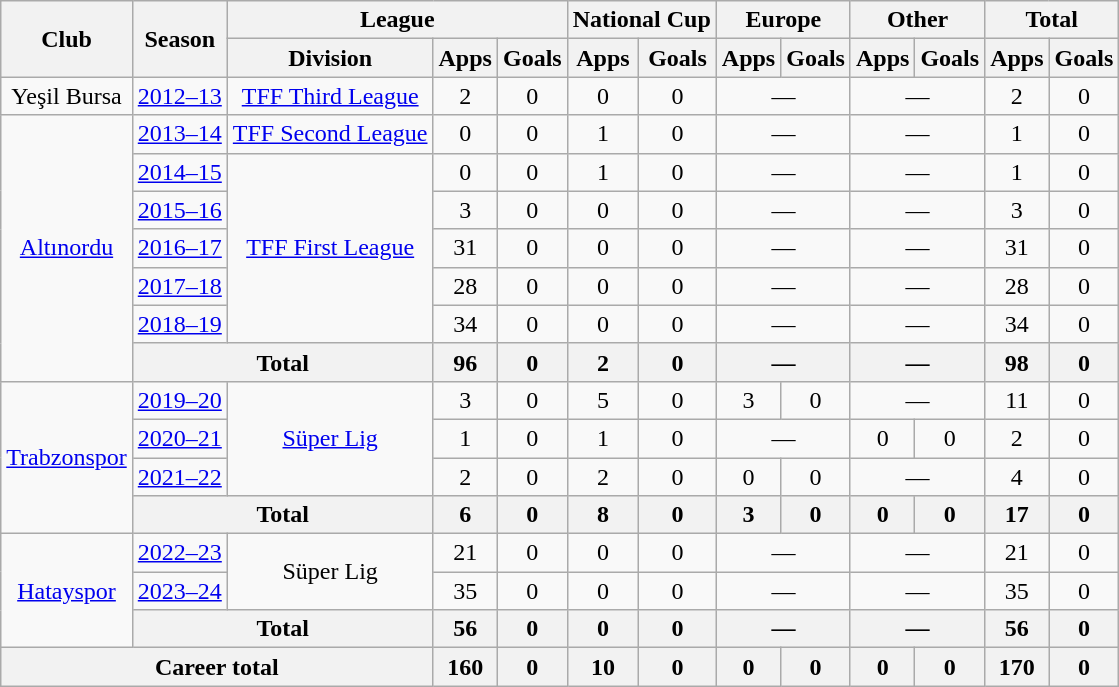<table class="wikitable" style="text-align:center">
<tr>
<th rowspan="2">Club</th>
<th rowspan="2">Season</th>
<th colspan="3">League</th>
<th colspan="2">National Cup</th>
<th colspan="2">Europe</th>
<th colspan="2">Other</th>
<th colspan="2">Total</th>
</tr>
<tr>
<th>Division</th>
<th>Apps</th>
<th>Goals</th>
<th>Apps</th>
<th>Goals</th>
<th>Apps</th>
<th>Goals</th>
<th>Apps</th>
<th>Goals</th>
<th>Apps</th>
<th>Goals</th>
</tr>
<tr>
<td>Yeşil Bursa</td>
<td><a href='#'>2012–13</a></td>
<td><a href='#'>TFF Third League</a></td>
<td>2</td>
<td>0</td>
<td>0</td>
<td>0</td>
<td colspan="2">—</td>
<td colspan="2">—</td>
<td>2</td>
<td>0</td>
</tr>
<tr>
<td rowspan="7"><a href='#'>Altınordu</a></td>
<td><a href='#'>2013–14</a></td>
<td><a href='#'>TFF Second League</a></td>
<td>0</td>
<td>0</td>
<td>1</td>
<td>0</td>
<td colspan="2">—</td>
<td colspan="2">—</td>
<td>1</td>
<td>0</td>
</tr>
<tr>
<td><a href='#'>2014–15</a></td>
<td rowspan="5"><a href='#'>TFF First League</a></td>
<td>0</td>
<td>0</td>
<td>1</td>
<td>0</td>
<td colspan="2">—</td>
<td colspan="2">—</td>
<td>1</td>
<td>0</td>
</tr>
<tr>
<td><a href='#'>2015–16</a></td>
<td>3</td>
<td>0</td>
<td>0</td>
<td>0</td>
<td colspan="2">—</td>
<td colspan="2">—</td>
<td>3</td>
<td>0</td>
</tr>
<tr>
<td><a href='#'>2016–17</a></td>
<td>31</td>
<td>0</td>
<td>0</td>
<td>0</td>
<td colspan="2">—</td>
<td colspan="2">—</td>
<td>31</td>
<td>0</td>
</tr>
<tr>
<td><a href='#'>2017–18</a></td>
<td>28</td>
<td>0</td>
<td>0</td>
<td>0</td>
<td colspan="2">—</td>
<td colspan="2">—</td>
<td>28</td>
<td>0</td>
</tr>
<tr>
<td><a href='#'>2018–19</a></td>
<td>34</td>
<td>0</td>
<td>0</td>
<td>0</td>
<td colspan="2">—</td>
<td colspan="2">—</td>
<td>34</td>
<td>0</td>
</tr>
<tr>
<th colspan="2">Total</th>
<th>96</th>
<th>0</th>
<th>2</th>
<th>0</th>
<th colspan="2">—</th>
<th colspan="2">—</th>
<th>98</th>
<th>0</th>
</tr>
<tr>
<td rowspan="4"><a href='#'>Trabzonspor</a></td>
<td><a href='#'>2019–20</a></td>
<td rowspan="3"><a href='#'>Süper Lig</a></td>
<td>3</td>
<td>0</td>
<td>5</td>
<td>0</td>
<td>3</td>
<td>0</td>
<td colspan="2">—</td>
<td>11</td>
<td>0</td>
</tr>
<tr>
<td><a href='#'>2020–21</a></td>
<td>1</td>
<td>0</td>
<td>1</td>
<td>0</td>
<td colspan="2">—</td>
<td>0</td>
<td>0</td>
<td>2</td>
<td>0</td>
</tr>
<tr>
<td><a href='#'>2021–22</a></td>
<td>2</td>
<td>0</td>
<td>2</td>
<td>0</td>
<td>0</td>
<td>0</td>
<td colspan="2">—</td>
<td>4</td>
<td>0</td>
</tr>
<tr>
<th colspan="2">Total</th>
<th>6</th>
<th>0</th>
<th>8</th>
<th>0</th>
<th>3</th>
<th>0</th>
<th>0</th>
<th>0</th>
<th>17</th>
<th>0</th>
</tr>
<tr>
<td rowspan="3"><a href='#'>Hatayspor</a></td>
<td><a href='#'>2022–23</a></td>
<td rowspan="2">Süper Lig</td>
<td>21</td>
<td>0</td>
<td>0</td>
<td>0</td>
<td colspan="2">—</td>
<td colspan="2">—</td>
<td>21</td>
<td>0</td>
</tr>
<tr>
<td><a href='#'>2023–24</a></td>
<td>35</td>
<td>0</td>
<td>0</td>
<td>0</td>
<td colspan="2">—</td>
<td colspan="2">—</td>
<td>35</td>
<td>0</td>
</tr>
<tr>
<th colspan="2">Total</th>
<th>56</th>
<th>0</th>
<th>0</th>
<th>0</th>
<th colspan="2">—</th>
<th colspan="2">—</th>
<th>56</th>
<th>0</th>
</tr>
<tr>
<th colspan="3">Career total</th>
<th>160</th>
<th>0</th>
<th>10</th>
<th>0</th>
<th>0</th>
<th>0</th>
<th>0</th>
<th>0</th>
<th>170</th>
<th>0</th>
</tr>
</table>
